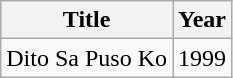<table class="wikitable">
<tr>
<th>Title</th>
<th>Year</th>
</tr>
<tr>
<td>Dito Sa Puso Ko</td>
<td>1999</td>
</tr>
</table>
